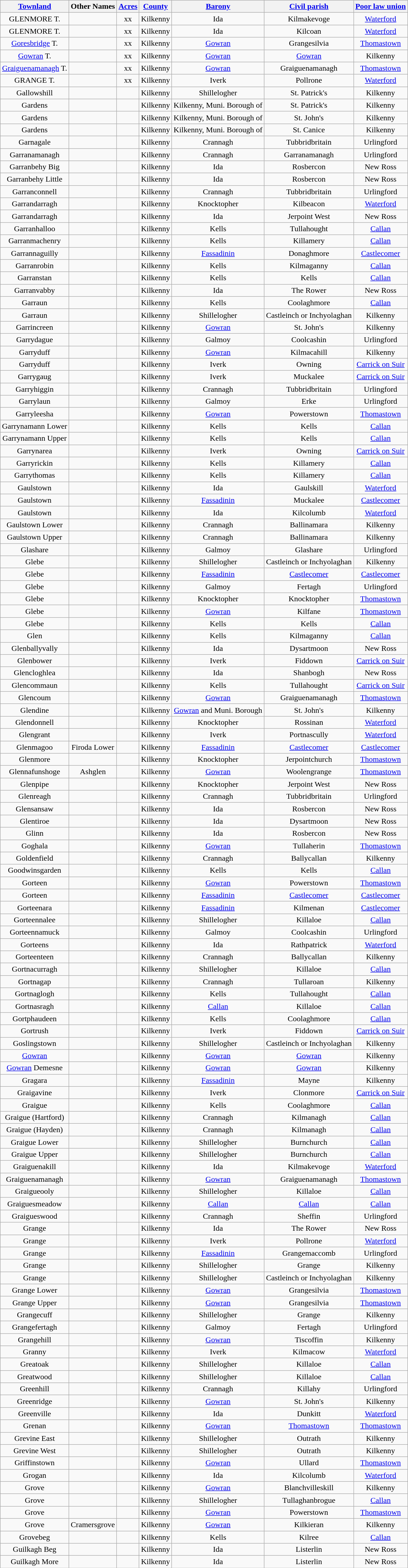<table class="wikitable sortable" style="border:1px; text-align:center">
<tr>
<th><a href='#'>Townland</a></th>
<th>Other Names</th>
<th><a href='#'>Acres</a></th>
<th><a href='#'>County</a></th>
<th><a href='#'>Barony</a></th>
<th><a href='#'>Civil parish</a></th>
<th><a href='#'>Poor law union</a></th>
</tr>
<tr>
<td>GLENMORE T.</td>
<td></td>
<td>xx</td>
<td>Kilkenny</td>
<td>Ida</td>
<td>Kilmakevoge</td>
<td><a href='#'>Waterford</a></td>
</tr>
<tr>
<td>GLENMORE T.</td>
<td></td>
<td>xx</td>
<td>Kilkenny</td>
<td>Ida</td>
<td>Kilcoan</td>
<td><a href='#'>Waterford</a></td>
</tr>
<tr>
<td><a href='#'>Goresbridge</a> T.</td>
<td></td>
<td>xx</td>
<td>Kilkenny</td>
<td><a href='#'>Gowran</a></td>
<td>Grangesilvia</td>
<td><a href='#'>Thomastown</a></td>
</tr>
<tr>
<td><a href='#'>Gowran</a> T.</td>
<td></td>
<td>xx</td>
<td>Kilkenny</td>
<td><a href='#'>Gowran</a></td>
<td><a href='#'>Gowran</a></td>
<td>Kilkenny</td>
</tr>
<tr>
<td><a href='#'>Graiguenamanagh</a> T.</td>
<td></td>
<td>xx</td>
<td>Kilkenny</td>
<td><a href='#'>Gowran</a></td>
<td>Graiguenamanagh</td>
<td><a href='#'>Thomastown</a></td>
</tr>
<tr>
<td>GRANGE T.</td>
<td></td>
<td>xx</td>
<td>Kilkenny</td>
<td>Iverk</td>
<td>Pollrone</td>
<td><a href='#'>Waterford</a></td>
</tr>
<tr>
<td>Gallowshill</td>
<td></td>
<td></td>
<td>Kilkenny</td>
<td>Shillelogher</td>
<td>St. Patrick's</td>
<td>Kilkenny</td>
</tr>
<tr>
<td>Gardens</td>
<td></td>
<td></td>
<td>Kilkenny</td>
<td>Kilkenny, Muni. Borough of</td>
<td>St. Patrick's</td>
<td>Kilkenny</td>
</tr>
<tr>
<td>Gardens</td>
<td></td>
<td></td>
<td>Kilkenny</td>
<td>Kilkenny, Muni. Borough of</td>
<td>St. John's</td>
<td>Kilkenny</td>
</tr>
<tr>
<td>Gardens</td>
<td></td>
<td></td>
<td>Kilkenny</td>
<td>Kilkenny, Muni. Borough of</td>
<td>St. Canice</td>
<td>Kilkenny</td>
</tr>
<tr>
<td>Garnagale</td>
<td></td>
<td></td>
<td>Kilkenny</td>
<td>Crannagh</td>
<td>Tubbridbritain</td>
<td>Urlingford</td>
</tr>
<tr>
<td>Garranamanagh</td>
<td></td>
<td></td>
<td>Kilkenny</td>
<td>Crannagh</td>
<td>Garranamanagh</td>
<td>Urlingford</td>
</tr>
<tr>
<td>Garranbehy Big</td>
<td></td>
<td></td>
<td>Kilkenny</td>
<td>Ida</td>
<td>Rosbercon</td>
<td>New Ross</td>
</tr>
<tr>
<td>Garranbehy Little</td>
<td></td>
<td></td>
<td>Kilkenny</td>
<td>Ida</td>
<td>Rosbercon</td>
<td>New Ross</td>
</tr>
<tr>
<td>Garranconnell</td>
<td></td>
<td></td>
<td>Kilkenny</td>
<td>Crannagh</td>
<td>Tubbridbritain</td>
<td>Urlingford</td>
</tr>
<tr>
<td>Garrandarragh</td>
<td></td>
<td></td>
<td>Kilkenny</td>
<td>Knocktopher</td>
<td>Kilbeacon</td>
<td><a href='#'>Waterford</a></td>
</tr>
<tr>
<td>Garrandarragh</td>
<td></td>
<td></td>
<td>Kilkenny</td>
<td>Ida</td>
<td>Jerpoint West</td>
<td>New Ross</td>
</tr>
<tr>
<td>Garranhalloo</td>
<td></td>
<td></td>
<td>Kilkenny</td>
<td>Kells</td>
<td>Tullahought</td>
<td><a href='#'>Callan</a></td>
</tr>
<tr>
<td>Garranmachenry</td>
<td></td>
<td></td>
<td>Kilkenny</td>
<td>Kells</td>
<td>Killamery</td>
<td><a href='#'>Callan</a></td>
</tr>
<tr>
<td>Garrannaguilly</td>
<td></td>
<td></td>
<td>Kilkenny</td>
<td><a href='#'>Fassadinin</a></td>
<td>Donaghmore</td>
<td><a href='#'>Castlecomer</a></td>
</tr>
<tr>
<td>Garranrobin</td>
<td></td>
<td></td>
<td>Kilkenny</td>
<td>Kells</td>
<td>Kilmaganny</td>
<td><a href='#'>Callan</a></td>
</tr>
<tr>
<td>Garranstan</td>
<td></td>
<td></td>
<td>Kilkenny</td>
<td>Kells</td>
<td>Kells</td>
<td><a href='#'>Callan</a></td>
</tr>
<tr>
<td>Garranvabby</td>
<td></td>
<td></td>
<td>Kilkenny</td>
<td>Ida</td>
<td>The Rower</td>
<td>New Ross</td>
</tr>
<tr>
<td>Garraun</td>
<td></td>
<td></td>
<td>Kilkenny</td>
<td>Kells</td>
<td>Coolaghmore</td>
<td><a href='#'>Callan</a></td>
</tr>
<tr>
<td>Garraun</td>
<td></td>
<td></td>
<td>Kilkenny</td>
<td>Shillelogher</td>
<td>Castleinch or Inchyolaghan</td>
<td>Kilkenny</td>
</tr>
<tr>
<td>Garrincreen</td>
<td></td>
<td></td>
<td>Kilkenny</td>
<td><a href='#'>Gowran</a></td>
<td>St. John's</td>
<td>Kilkenny</td>
</tr>
<tr>
<td>Garrydague</td>
<td></td>
<td></td>
<td>Kilkenny</td>
<td>Galmoy</td>
<td>Coolcashin</td>
<td>Urlingford</td>
</tr>
<tr>
<td>Garryduff</td>
<td></td>
<td></td>
<td>Kilkenny</td>
<td><a href='#'>Gowran</a></td>
<td>Kilmacahill</td>
<td>Kilkenny</td>
</tr>
<tr>
<td>Garryduff</td>
<td></td>
<td></td>
<td>Kilkenny</td>
<td>Iverk</td>
<td>Owning</td>
<td><a href='#'>Carrick on Suir</a></td>
</tr>
<tr>
<td>Garrygaug</td>
<td></td>
<td></td>
<td>Kilkenny</td>
<td>Iverk</td>
<td>Muckalee</td>
<td><a href='#'>Carrick on Suir</a></td>
</tr>
<tr>
<td>Garryhiggin</td>
<td></td>
<td></td>
<td>Kilkenny</td>
<td>Crannagh</td>
<td>Tubbridbritain</td>
<td>Urlingford</td>
</tr>
<tr>
<td>Garrylaun</td>
<td></td>
<td></td>
<td>Kilkenny</td>
<td>Galmoy</td>
<td>Erke</td>
<td>Urlingford</td>
</tr>
<tr>
<td>Garryleesha</td>
<td></td>
<td></td>
<td>Kilkenny</td>
<td><a href='#'>Gowran</a></td>
<td>Powerstown</td>
<td><a href='#'>Thomastown</a></td>
</tr>
<tr>
<td>Garrynamann Lower</td>
<td></td>
<td></td>
<td>Kilkenny</td>
<td>Kells</td>
<td>Kells</td>
<td><a href='#'>Callan</a></td>
</tr>
<tr>
<td>Garrynamann Upper</td>
<td></td>
<td></td>
<td>Kilkenny</td>
<td>Kells</td>
<td>Kells</td>
<td><a href='#'>Callan</a></td>
</tr>
<tr>
<td>Garrynarea</td>
<td></td>
<td></td>
<td>Kilkenny</td>
<td>Iverk</td>
<td>Owning</td>
<td><a href='#'>Carrick on Suir</a></td>
</tr>
<tr>
<td>Garryrickin</td>
<td></td>
<td></td>
<td>Kilkenny</td>
<td>Kells</td>
<td>Killamery</td>
<td><a href='#'>Callan</a></td>
</tr>
<tr>
<td>Garrythomas</td>
<td></td>
<td></td>
<td>Kilkenny</td>
<td>Kells</td>
<td>Killamery</td>
<td><a href='#'>Callan</a></td>
</tr>
<tr>
<td>Gaulstown</td>
<td></td>
<td></td>
<td>Kilkenny</td>
<td>Ida</td>
<td>Gaulskill</td>
<td><a href='#'>Waterford</a></td>
</tr>
<tr>
<td>Gaulstown</td>
<td></td>
<td></td>
<td>Kilkenny</td>
<td><a href='#'>Fassadinin</a></td>
<td>Muckalee</td>
<td><a href='#'>Castlecomer</a></td>
</tr>
<tr>
<td>Gaulstown</td>
<td></td>
<td></td>
<td>Kilkenny</td>
<td>Ida</td>
<td>Kilcolumb</td>
<td><a href='#'>Waterford</a></td>
</tr>
<tr>
<td>Gaulstown Lower</td>
<td></td>
<td></td>
<td>Kilkenny</td>
<td>Crannagh</td>
<td>Ballinamara</td>
<td>Kilkenny</td>
</tr>
<tr>
<td>Gaulstown Upper</td>
<td></td>
<td></td>
<td>Kilkenny</td>
<td>Crannagh</td>
<td>Ballinamara</td>
<td>Kilkenny</td>
</tr>
<tr>
<td>Glashare</td>
<td></td>
<td></td>
<td>Kilkenny</td>
<td>Galmoy</td>
<td>Glashare</td>
<td>Urlingford</td>
</tr>
<tr>
<td>Glebe</td>
<td></td>
<td></td>
<td>Kilkenny</td>
<td>Shillelogher</td>
<td>Castleinch or Inchyolaghan</td>
<td>Kilkenny</td>
</tr>
<tr>
<td>Glebe</td>
<td></td>
<td></td>
<td>Kilkenny</td>
<td><a href='#'>Fassadinin</a></td>
<td><a href='#'>Castlecomer</a></td>
<td><a href='#'>Castlecomer</a></td>
</tr>
<tr>
<td>Glebe</td>
<td></td>
<td></td>
<td>Kilkenny</td>
<td>Galmoy</td>
<td>Fertagh</td>
<td>Urlingford</td>
</tr>
<tr>
<td>Glebe</td>
<td></td>
<td></td>
<td>Kilkenny</td>
<td>Knocktopher</td>
<td>Knocktopher</td>
<td><a href='#'>Thomastown</a></td>
</tr>
<tr>
<td>Glebe</td>
<td></td>
<td></td>
<td>Kilkenny</td>
<td><a href='#'>Gowran</a></td>
<td>Kilfane</td>
<td><a href='#'>Thomastown</a></td>
</tr>
<tr>
<td>Glebe</td>
<td></td>
<td></td>
<td>Kilkenny</td>
<td>Kells</td>
<td>Kells</td>
<td><a href='#'>Callan</a></td>
</tr>
<tr>
<td>Glen</td>
<td></td>
<td></td>
<td>Kilkenny</td>
<td>Kells</td>
<td>Kilmaganny</td>
<td><a href='#'>Callan</a></td>
</tr>
<tr>
<td>Glenballyvally</td>
<td></td>
<td></td>
<td>Kilkenny</td>
<td>Ida</td>
<td>Dysartmoon</td>
<td>New Ross</td>
</tr>
<tr>
<td>Glenbower</td>
<td></td>
<td></td>
<td>Kilkenny</td>
<td>Iverk</td>
<td>Fiddown</td>
<td><a href='#'>Carrick on Suir</a></td>
</tr>
<tr>
<td>Glencloghlea</td>
<td></td>
<td></td>
<td>Kilkenny</td>
<td>Ida</td>
<td>Shanbogh</td>
<td>New Ross</td>
</tr>
<tr>
<td>Glencommaun</td>
<td></td>
<td></td>
<td>Kilkenny</td>
<td>Kells</td>
<td>Tullahought</td>
<td><a href='#'>Carrick on Suir</a></td>
</tr>
<tr>
<td>Glencoum</td>
<td></td>
<td></td>
<td>Kilkenny</td>
<td><a href='#'>Gowran</a></td>
<td>Graiguenamanagh</td>
<td><a href='#'>Thomastown</a></td>
</tr>
<tr>
<td>Glendine</td>
<td></td>
<td></td>
<td>Kilkenny</td>
<td><a href='#'>Gowran</a> and Muni. Borough</td>
<td>St. John's</td>
<td>Kilkenny</td>
</tr>
<tr>
<td>Glendonnell</td>
<td></td>
<td></td>
<td>Kilkenny</td>
<td>Knocktopher</td>
<td>Rossinan</td>
<td><a href='#'>Waterford</a></td>
</tr>
<tr>
<td>Glengrant</td>
<td></td>
<td></td>
<td>Kilkenny</td>
<td>Iverk</td>
<td>Portnascully</td>
<td><a href='#'>Waterford</a></td>
</tr>
<tr>
<td>Glenmagoo</td>
<td>Firoda Lower</td>
<td></td>
<td>Kilkenny</td>
<td><a href='#'>Fassadinin</a></td>
<td><a href='#'>Castlecomer</a></td>
<td><a href='#'>Castlecomer</a></td>
</tr>
<tr>
<td>Glenmore</td>
<td></td>
<td></td>
<td>Kilkenny</td>
<td>Knocktopher</td>
<td>Jerpointchurch</td>
<td><a href='#'>Thomastown</a></td>
</tr>
<tr>
<td>Glennafunshoge</td>
<td>Ashglen</td>
<td></td>
<td>Kilkenny</td>
<td><a href='#'>Gowran</a></td>
<td>Woolengrange</td>
<td><a href='#'>Thomastown</a></td>
</tr>
<tr>
<td>Glenpipe</td>
<td></td>
<td></td>
<td>Kilkenny</td>
<td>Knocktopher</td>
<td>Jerpoint West</td>
<td>New Ross</td>
</tr>
<tr>
<td>Glenreagh</td>
<td></td>
<td></td>
<td>Kilkenny</td>
<td>Crannagh</td>
<td>Tubbridbritain</td>
<td>Urlingford</td>
</tr>
<tr>
<td>Glensansaw</td>
<td></td>
<td></td>
<td>Kilkenny</td>
<td>Ida</td>
<td>Rosbercon</td>
<td>New Ross</td>
</tr>
<tr>
<td>Glentiroe</td>
<td></td>
<td></td>
<td>Kilkenny</td>
<td>Ida</td>
<td>Dysartmoon</td>
<td>New Ross</td>
</tr>
<tr>
<td>Glinn</td>
<td></td>
<td></td>
<td>Kilkenny</td>
<td>Ida</td>
<td>Rosbercon</td>
<td>New Ross</td>
</tr>
<tr>
<td>Goghala</td>
<td></td>
<td></td>
<td>Kilkenny</td>
<td><a href='#'>Gowran</a></td>
<td>Tullaherin</td>
<td><a href='#'>Thomastown</a></td>
</tr>
<tr>
<td>Goldenfield</td>
<td></td>
<td></td>
<td>Kilkenny</td>
<td>Crannagh</td>
<td>Ballycallan</td>
<td>Kilkenny</td>
</tr>
<tr>
<td>Goodwinsgarden</td>
<td></td>
<td></td>
<td>Kilkenny</td>
<td>Kells</td>
<td>Kells</td>
<td><a href='#'>Callan</a></td>
</tr>
<tr>
<td>Gorteen</td>
<td></td>
<td></td>
<td>Kilkenny</td>
<td><a href='#'>Gowran</a></td>
<td>Powerstown</td>
<td><a href='#'>Thomastown</a></td>
</tr>
<tr>
<td>Gorteen</td>
<td></td>
<td></td>
<td>Kilkenny</td>
<td><a href='#'>Fassadinin</a></td>
<td><a href='#'>Castlecomer</a></td>
<td><a href='#'>Castlecomer</a></td>
</tr>
<tr>
<td>Gorteenara</td>
<td></td>
<td></td>
<td>Kilkenny</td>
<td><a href='#'>Fassadinin</a></td>
<td>Kilmenan</td>
<td><a href='#'>Castlecomer</a></td>
</tr>
<tr>
<td>Gorteennalee</td>
<td></td>
<td></td>
<td>Kilkenny</td>
<td>Shillelogher</td>
<td>Killaloe</td>
<td><a href='#'>Callan</a></td>
</tr>
<tr>
<td>Gorteennamuck</td>
<td></td>
<td></td>
<td>Kilkenny</td>
<td>Galmoy</td>
<td>Coolcashin</td>
<td>Urlingford</td>
</tr>
<tr>
<td>Gorteens</td>
<td></td>
<td></td>
<td>Kilkenny</td>
<td>Ida</td>
<td>Rathpatrick</td>
<td><a href='#'>Waterford</a></td>
</tr>
<tr>
<td>Gorteenteen</td>
<td></td>
<td></td>
<td>Kilkenny</td>
<td>Crannagh</td>
<td>Ballycallan</td>
<td>Kilkenny</td>
</tr>
<tr>
<td>Gortnacurragh</td>
<td></td>
<td></td>
<td>Kilkenny</td>
<td>Shillelogher</td>
<td>Killaloe</td>
<td><a href='#'>Callan</a></td>
</tr>
<tr>
<td>Gortnagap</td>
<td></td>
<td></td>
<td>Kilkenny</td>
<td>Crannagh</td>
<td>Tullaroan</td>
<td>Kilkenny</td>
</tr>
<tr>
<td>Gortnaglogh</td>
<td></td>
<td></td>
<td>Kilkenny</td>
<td>Kells</td>
<td>Tullahought</td>
<td><a href='#'>Callan</a></td>
</tr>
<tr>
<td>Gortnasragh</td>
<td></td>
<td></td>
<td>Kilkenny</td>
<td><a href='#'>Callan</a></td>
<td>Killaloe</td>
<td><a href='#'>Callan</a></td>
</tr>
<tr>
<td>Gortphaudeen</td>
<td></td>
<td></td>
<td>Kilkenny</td>
<td>Kells</td>
<td>Coolaghmore</td>
<td><a href='#'>Callan</a></td>
</tr>
<tr>
<td>Gortrush</td>
<td></td>
<td></td>
<td>Kilkenny</td>
<td>Iverk</td>
<td>Fiddown</td>
<td><a href='#'>Carrick on Suir</a></td>
</tr>
<tr>
<td>Goslingstown</td>
<td></td>
<td></td>
<td>Kilkenny</td>
<td>Shillelogher</td>
<td>Castleinch or Inchyolaghan</td>
<td>Kilkenny</td>
</tr>
<tr>
<td><a href='#'>Gowran</a></td>
<td></td>
<td></td>
<td>Kilkenny</td>
<td><a href='#'>Gowran</a></td>
<td><a href='#'>Gowran</a></td>
<td>Kilkenny</td>
</tr>
<tr>
<td><a href='#'>Gowran</a> Demesne</td>
<td></td>
<td></td>
<td>Kilkenny</td>
<td><a href='#'>Gowran</a></td>
<td><a href='#'>Gowran</a></td>
<td>Kilkenny</td>
</tr>
<tr>
<td>Gragara</td>
<td></td>
<td></td>
<td>Kilkenny</td>
<td><a href='#'>Fassadinin</a></td>
<td>Mayne</td>
<td>Kilkenny</td>
</tr>
<tr>
<td>Graigavine</td>
<td></td>
<td></td>
<td>Kilkenny</td>
<td>Iverk</td>
<td>Clonmore</td>
<td><a href='#'>Carrick on Suir</a></td>
</tr>
<tr>
<td>Graigue</td>
<td></td>
<td></td>
<td>Kilkenny</td>
<td>Kells</td>
<td>Coolaghmore</td>
<td><a href='#'>Callan</a></td>
</tr>
<tr>
<td>Graigue (Hartford)</td>
<td></td>
<td></td>
<td>Kilkenny</td>
<td>Crannagh</td>
<td>Kilmanagh</td>
<td><a href='#'>Callan</a></td>
</tr>
<tr>
<td>Graigue (Hayden)</td>
<td></td>
<td></td>
<td>Kilkenny</td>
<td>Crannagh</td>
<td>Kilmanagh</td>
<td><a href='#'>Callan</a></td>
</tr>
<tr>
<td>Graigue Lower</td>
<td></td>
<td></td>
<td>Kilkenny</td>
<td>Shillelogher</td>
<td>Burnchurch</td>
<td><a href='#'>Callan</a></td>
</tr>
<tr>
<td>Graigue Upper</td>
<td></td>
<td></td>
<td>Kilkenny</td>
<td>Shillelogher</td>
<td>Burnchurch</td>
<td><a href='#'>Callan</a></td>
</tr>
<tr>
<td>Graiguenakill</td>
<td></td>
<td></td>
<td>Kilkenny</td>
<td>Ida</td>
<td>Kilmakevoge</td>
<td><a href='#'>Waterford</a></td>
</tr>
<tr>
<td>Graiguenamanagh</td>
<td></td>
<td></td>
<td>Kilkenny</td>
<td><a href='#'>Gowran</a></td>
<td>Graiguenamanagh</td>
<td><a href='#'>Thomastown</a></td>
</tr>
<tr>
<td>Graigueooly</td>
<td></td>
<td></td>
<td>Kilkenny</td>
<td>Shillelogher</td>
<td>Killaloe</td>
<td><a href='#'>Callan</a></td>
</tr>
<tr>
<td>Graiguesmeadow</td>
<td></td>
<td></td>
<td>Kilkenny</td>
<td><a href='#'>Callan</a></td>
<td><a href='#'>Callan</a></td>
<td><a href='#'>Callan</a></td>
</tr>
<tr>
<td>Graigueswood</td>
<td></td>
<td></td>
<td>Kilkenny</td>
<td>Crannagh</td>
<td>Sheffin</td>
<td>Urlingford</td>
</tr>
<tr>
<td>Grange</td>
<td></td>
<td></td>
<td>Kilkenny</td>
<td>Ida</td>
<td>The Rower</td>
<td>New Ross</td>
</tr>
<tr>
<td>Grange</td>
<td></td>
<td></td>
<td>Kilkenny</td>
<td>Iverk</td>
<td>Pollrone</td>
<td><a href='#'>Waterford</a></td>
</tr>
<tr>
<td>Grange</td>
<td></td>
<td></td>
<td>Kilkenny</td>
<td><a href='#'>Fassadinin</a></td>
<td>Grangemaccomb</td>
<td>Urlingford</td>
</tr>
<tr>
<td>Grange</td>
<td></td>
<td></td>
<td>Kilkenny</td>
<td>Shillelogher</td>
<td>Grange</td>
<td>Kilkenny</td>
</tr>
<tr>
<td>Grange</td>
<td></td>
<td></td>
<td>Kilkenny</td>
<td>Shillelogher</td>
<td>Castleinch or Inchyolaghan</td>
<td>Kilkenny</td>
</tr>
<tr>
<td>Grange Lower</td>
<td></td>
<td></td>
<td>Kilkenny</td>
<td><a href='#'>Gowran</a></td>
<td>Grangesilvia</td>
<td><a href='#'>Thomastown</a></td>
</tr>
<tr>
<td>Grange Upper</td>
<td></td>
<td></td>
<td>Kilkenny</td>
<td><a href='#'>Gowran</a></td>
<td>Grangesilvia</td>
<td><a href='#'>Thomastown</a></td>
</tr>
<tr>
<td>Grangecuff</td>
<td></td>
<td></td>
<td>Kilkenny</td>
<td>Shillelogher</td>
<td>Grange</td>
<td>Kilkenny</td>
</tr>
<tr>
<td>Grangefertagh</td>
<td></td>
<td></td>
<td>Kilkenny</td>
<td>Galmoy</td>
<td>Fertagh</td>
<td>Urlingford</td>
</tr>
<tr>
<td>Grangehill</td>
<td></td>
<td></td>
<td>Kilkenny</td>
<td><a href='#'>Gowran</a></td>
<td>Tiscoffin</td>
<td>Kilkenny</td>
</tr>
<tr>
<td>Granny</td>
<td></td>
<td></td>
<td>Kilkenny</td>
<td>Iverk</td>
<td>Kilmacow</td>
<td><a href='#'>Waterford</a></td>
</tr>
<tr>
<td>Greatoak</td>
<td></td>
<td></td>
<td>Kilkenny</td>
<td>Shillelogher</td>
<td>Killaloe</td>
<td><a href='#'>Callan</a></td>
</tr>
<tr>
<td>Greatwood</td>
<td></td>
<td></td>
<td>Kilkenny</td>
<td>Shillelogher</td>
<td>Killaloe</td>
<td><a href='#'>Callan</a></td>
</tr>
<tr>
<td>Greenhill</td>
<td></td>
<td></td>
<td>Kilkenny</td>
<td>Crannagh</td>
<td>Killahy</td>
<td>Urlingford</td>
</tr>
<tr>
<td>Greenridge</td>
<td></td>
<td></td>
<td>Kilkenny</td>
<td><a href='#'>Gowran</a></td>
<td>St. John's</td>
<td>Kilkenny</td>
</tr>
<tr>
<td>Greenville</td>
<td></td>
<td></td>
<td>Kilkenny</td>
<td>Ida</td>
<td>Dunkitt</td>
<td><a href='#'>Waterford</a></td>
</tr>
<tr>
<td>Grenan</td>
<td></td>
<td></td>
<td>Kilkenny</td>
<td><a href='#'>Gowran</a></td>
<td><a href='#'>Thomastown</a></td>
<td><a href='#'>Thomastown</a></td>
</tr>
<tr>
<td>Grevine East</td>
<td></td>
<td></td>
<td>Kilkenny</td>
<td>Shillelogher</td>
<td>Outrath</td>
<td>Kilkenny</td>
</tr>
<tr>
<td>Grevine West</td>
<td></td>
<td></td>
<td>Kilkenny</td>
<td>Shillelogher</td>
<td>Outrath</td>
<td>Kilkenny</td>
</tr>
<tr>
<td>Griffinstown</td>
<td></td>
<td></td>
<td>Kilkenny</td>
<td><a href='#'>Gowran</a></td>
<td>Ullard</td>
<td><a href='#'>Thomastown</a></td>
</tr>
<tr>
<td>Grogan</td>
<td></td>
<td></td>
<td>Kilkenny</td>
<td>Ida</td>
<td>Kilcolumb</td>
<td><a href='#'>Waterford</a></td>
</tr>
<tr>
<td>Grove</td>
<td></td>
<td></td>
<td>Kilkenny</td>
<td><a href='#'>Gowran</a></td>
<td>Blanchvilleskill</td>
<td>Kilkenny</td>
</tr>
<tr>
<td>Grove</td>
<td></td>
<td></td>
<td>Kilkenny</td>
<td>Shillelogher</td>
<td>Tullaghanbrogue</td>
<td><a href='#'>Callan</a></td>
</tr>
<tr>
<td>Grove</td>
<td></td>
<td></td>
<td>Kilkenny</td>
<td><a href='#'>Gowran</a></td>
<td>Powerstown</td>
<td><a href='#'>Thomastown</a></td>
</tr>
<tr>
<td>Grove</td>
<td>Cramersgrove</td>
<td></td>
<td>Kilkenny</td>
<td><a href='#'>Gowran</a></td>
<td>Kilkieran</td>
<td>Kilkenny</td>
</tr>
<tr>
<td>Grovebeg</td>
<td></td>
<td></td>
<td>Kilkenny</td>
<td>Kells</td>
<td>Kilree</td>
<td><a href='#'>Callan</a></td>
</tr>
<tr>
<td>Guilkagh Beg</td>
<td></td>
<td></td>
<td>Kilkenny</td>
<td>Ida</td>
<td>Listerlin</td>
<td>New Ross</td>
</tr>
<tr>
<td>Guilkagh More</td>
<td></td>
<td></td>
<td>Kilkenny</td>
<td>Ida</td>
<td>Listerlin</td>
<td>New Ross</td>
</tr>
</table>
